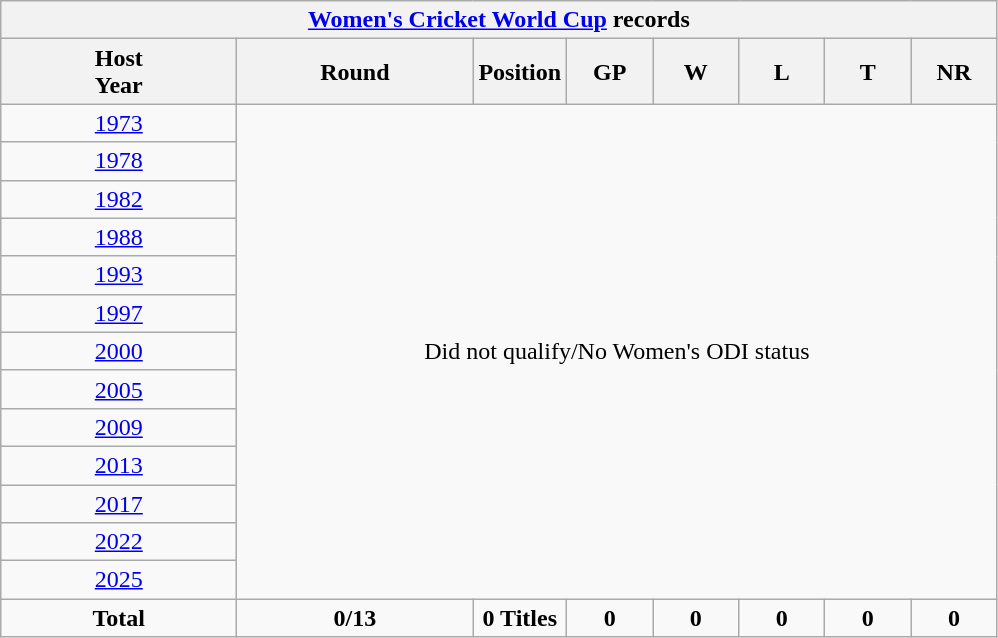<table class="wikitable" style="text-align: center;">
<tr>
<th colspan=8><a href='#'>Women's Cricket World Cup</a> records</th>
</tr>
<tr>
<th width=150>Host<br>Year</th>
<th width=150>Round</th>
<th width=50>Position</th>
<th width=50>GP</th>
<th width=50>W</th>
<th width=50>L</th>
<th width=50>T</th>
<th width=50>NR</th>
</tr>
<tr>
<td> <a href='#'>1973</a></td>
<td colspan=7  rowspan=13>Did not qualify/No Women's ODI status</td>
</tr>
<tr>
<td> <a href='#'>1978</a></td>
</tr>
<tr>
<td> <a href='#'>1982</a></td>
</tr>
<tr>
<td> <a href='#'>1988</a></td>
</tr>
<tr>
<td> <a href='#'>1993</a></td>
</tr>
<tr>
<td> <a href='#'>1997</a></td>
</tr>
<tr>
<td> <a href='#'>2000</a></td>
</tr>
<tr>
<td> <a href='#'>2005</a></td>
</tr>
<tr>
<td> <a href='#'>2009</a></td>
</tr>
<tr>
<td> <a href='#'>2013</a></td>
</tr>
<tr>
<td> <a href='#'>2017</a></td>
</tr>
<tr>
<td> <a href='#'>2022</a></td>
</tr>
<tr>
<td> <a href='#'>2025</a></td>
</tr>
<tr>
<td><strong>Total</strong></td>
<td><strong>0/13</strong></td>
<td><strong>0 Titles</strong></td>
<td><strong>0</strong></td>
<td><strong>0</strong></td>
<td><strong>0</strong></td>
<td><strong>0</strong></td>
<td><strong>0</strong></td>
</tr>
</table>
